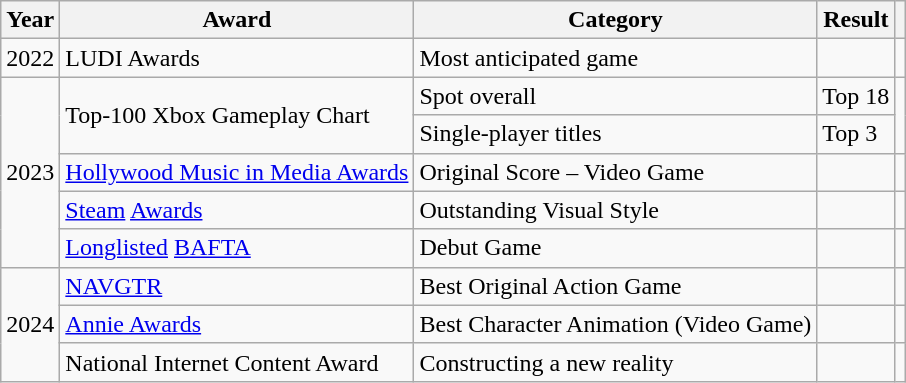<table class="wikitable">
<tr>
<th>Year</th>
<th>Award</th>
<th>Category</th>
<th>Result</th>
<th></th>
</tr>
<tr>
<td>2022</td>
<td>LUDI Awards</td>
<td>Most anticipated game</td>
<td></td>
<td></td>
</tr>
<tr>
<td rowspan="5">2023</td>
<td rowspan="2">Top-100 Xbox Gameplay Chart</td>
<td>Spot overall</td>
<td>Top 18</td>
<td rowspan="2"></td>
</tr>
<tr>
<td>Single-player titles</td>
<td>Top 3</td>
</tr>
<tr>
<td><a href='#'>Hollywood Music in Media Awards</a></td>
<td>Original Score – Video Game</td>
<td></td>
<td></td>
</tr>
<tr>
<td><a href='#'>Steam</a> <a href='#'>Awards</a></td>
<td>Outstanding Visual Style</td>
<td></td>
<td></td>
</tr>
<tr>
<td><a href='#'>Longlisted</a> <a href='#'>BAFTA</a></td>
<td>Debut Game</td>
<td></td>
<td></td>
</tr>
<tr>
<td rowspan="3">2024</td>
<td><a href='#'>NAVGTR</a></td>
<td>Best Original Action Game</td>
<td></td>
<td></td>
</tr>
<tr>
<td><a href='#'>Annie Awards</a></td>
<td>Best Character Animation (Video Game)</td>
<td></td>
<td></td>
</tr>
<tr>
<td>National Internet Content Award</td>
<td>Constructing a new reality</td>
<td></td>
<td></td>
</tr>
</table>
